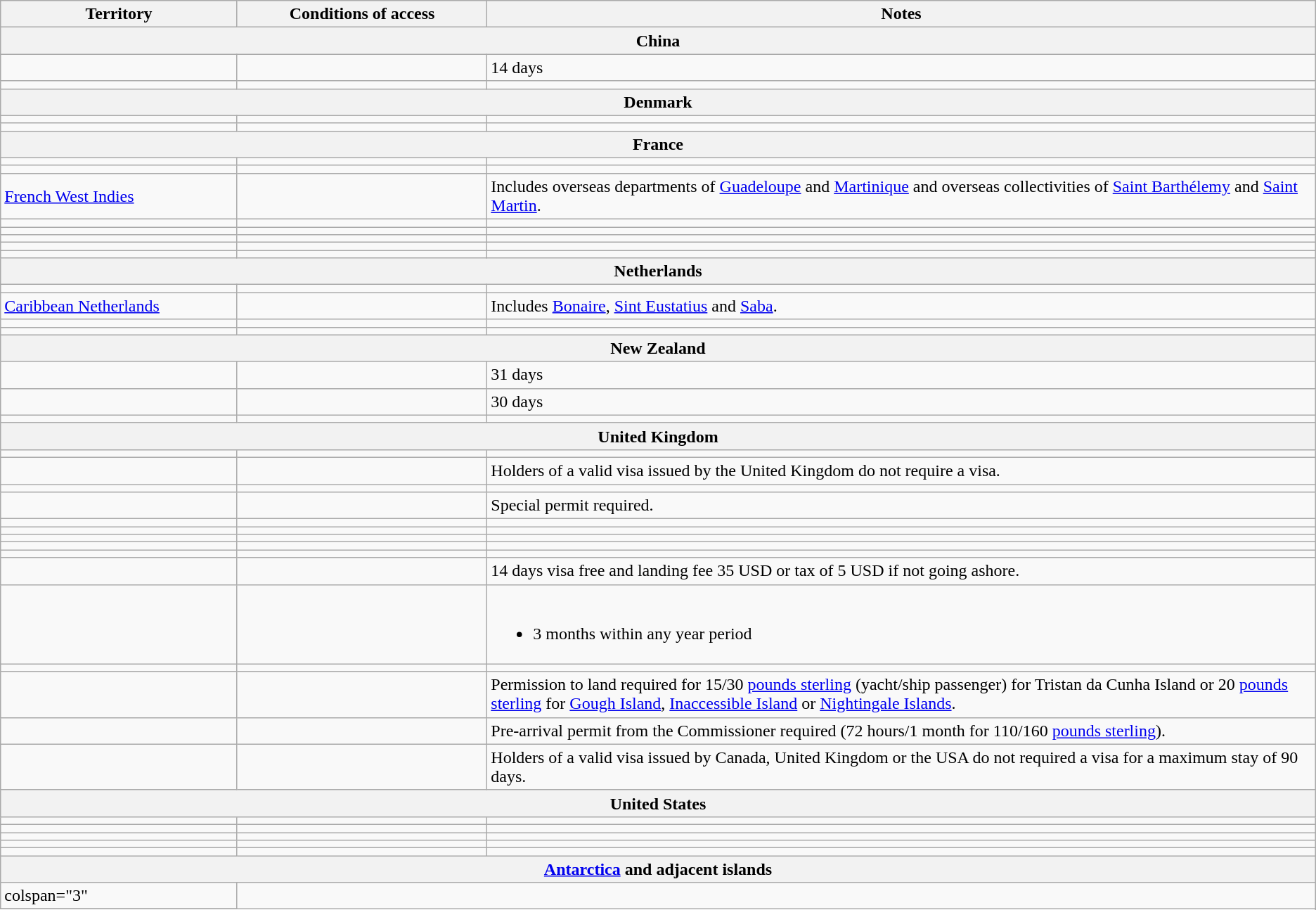<table class="wikitable" style="text-align: left; table-layout: fixed;">
<tr>
<th width="18%">Territory</th>
<th width="19%">Conditions of access</th>
<th>Notes</th>
</tr>
<tr>
<th colspan="3">China</th>
</tr>
<tr>
<td></td>
<td></td>
<td>14 days</td>
</tr>
<tr>
<td></td>
<td></td>
<td></td>
</tr>
<tr>
<th colspan="3">Denmark</th>
</tr>
<tr>
<td></td>
<td></td>
<td></td>
</tr>
<tr>
<td></td>
<td></td>
<td></td>
</tr>
<tr>
<th colspan="3">France</th>
</tr>
<tr>
<td></td>
<td></td>
<td></td>
</tr>
<tr>
<td></td>
<td></td>
<td></td>
</tr>
<tr>
<td> <a href='#'>French West Indies</a></td>
<td></td>
<td>Includes overseas departments of <a href='#'>Guadeloupe</a> and <a href='#'>Martinique</a> and overseas collectivities of <a href='#'>Saint Barthélemy</a> and <a href='#'>Saint Martin</a>.</td>
</tr>
<tr>
<td></td>
<td></td>
<td></td>
</tr>
<tr>
<td></td>
<td></td>
<td></td>
</tr>
<tr>
<td></td>
<td></td>
<td></td>
</tr>
<tr>
<td></td>
<td></td>
<td></td>
</tr>
<tr>
<td></td>
<td></td>
<td></td>
</tr>
<tr>
<th colspan="3">Netherlands</th>
</tr>
<tr>
<td></td>
<td></td>
<td></td>
</tr>
<tr>
<td> <a href='#'>Caribbean Netherlands</a></td>
<td></td>
<td>Includes <a href='#'>Bonaire</a>, <a href='#'>Sint Eustatius</a> and <a href='#'>Saba</a>.</td>
</tr>
<tr>
<td></td>
<td></td>
<td></td>
</tr>
<tr>
<td></td>
<td></td>
<td></td>
</tr>
<tr>
<th colspan="3">New Zealand</th>
</tr>
<tr>
<td></td>
<td></td>
<td>31 days</td>
</tr>
<tr>
<td></td>
<td></td>
<td>30 days</td>
</tr>
<tr>
<td></td>
<td></td>
<td></td>
</tr>
<tr>
<th colspan="3">United Kingdom</th>
</tr>
<tr>
<td></td>
<td></td>
<td></td>
</tr>
<tr>
<td></td>
<td></td>
<td>Holders of a valid visa issued by the United Kingdom do not require a visa.</td>
</tr>
<tr>
<td></td>
<td></td>
<td></td>
</tr>
<tr>
<td></td>
<td></td>
<td>Special permit required.</td>
</tr>
<tr>
<td></td>
<td></td>
<td></td>
</tr>
<tr>
<td></td>
<td></td>
<td></td>
</tr>
<tr>
<td></td>
<td></td>
<td></td>
</tr>
<tr>
<td></td>
<td></td>
<td></td>
</tr>
<tr>
<td></td>
<td></td>
<td></td>
</tr>
<tr>
<td></td>
<td></td>
<td>14 days visa free and landing fee 35 USD or tax of 5 USD if not going ashore.</td>
</tr>
<tr>
<td></td>
<td></td>
<td><br><ul><li>3 months within any year period</li></ul></td>
</tr>
<tr>
<td></td>
<td></td>
<td></td>
</tr>
<tr>
<td></td>
<td></td>
<td>Permission to land required for 15/30 <a href='#'>pounds sterling</a> (yacht/ship passenger) for Tristan da Cunha Island or 20 <a href='#'>pounds sterling</a> for <a href='#'>Gough Island</a>, <a href='#'>Inaccessible Island</a> or <a href='#'>Nightingale Islands</a>.</td>
</tr>
<tr>
<td></td>
<td></td>
<td>Pre-arrival permit from the Commissioner required (72 hours/1 month for 110/160 <a href='#'>pounds sterling</a>).</td>
</tr>
<tr>
<td></td>
<td></td>
<td>Holders of a valid visa issued by Canada, United Kingdom or the USA do not required a visa for a maximum stay of 90 days.</td>
</tr>
<tr>
<th colspan="3">United States</th>
</tr>
<tr>
<td></td>
<td></td>
<td></td>
</tr>
<tr>
<td></td>
<td></td>
<td></td>
</tr>
<tr>
<td></td>
<td></td>
<td></td>
</tr>
<tr>
<td></td>
<td></td>
<td></td>
</tr>
<tr>
<td></td>
<td></td>
<td></td>
</tr>
<tr>
<th colspan="3"><a href='#'>Antarctica</a> and adjacent islands</th>
</tr>
<tr>
<td>colspan="3" </td>
</tr>
<tr>
</tr>
</table>
